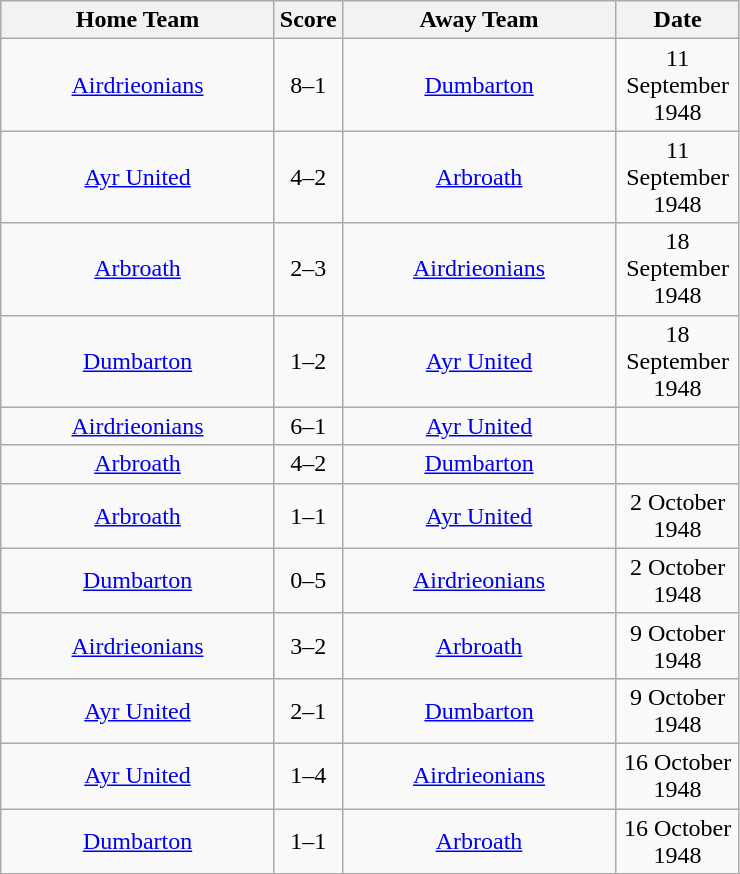<table class="wikitable" style="text-align:center;">
<tr>
<th width=175>Home Team</th>
<th width=20>Score</th>
<th width=175>Away Team</th>
<th width= 75>Date</th>
</tr>
<tr>
<td><a href='#'>Airdrieonians</a></td>
<td>8–1</td>
<td><a href='#'>Dumbarton</a></td>
<td>11 September 1948</td>
</tr>
<tr>
<td><a href='#'>Ayr United</a></td>
<td>4–2</td>
<td><a href='#'>Arbroath</a></td>
<td>11 September 1948</td>
</tr>
<tr>
<td><a href='#'>Arbroath</a></td>
<td>2–3</td>
<td><a href='#'>Airdrieonians</a></td>
<td>18 September 1948</td>
</tr>
<tr>
<td><a href='#'>Dumbarton</a></td>
<td>1–2</td>
<td><a href='#'>Ayr United</a></td>
<td>18 September 1948</td>
</tr>
<tr>
<td><a href='#'>Airdrieonians</a></td>
<td>6–1</td>
<td><a href='#'>Ayr United</a></td>
<td></td>
</tr>
<tr>
<td><a href='#'>Arbroath</a></td>
<td>4–2</td>
<td><a href='#'>Dumbarton</a></td>
<td></td>
</tr>
<tr>
<td><a href='#'>Arbroath</a></td>
<td>1–1</td>
<td><a href='#'>Ayr United</a></td>
<td>2 October 1948</td>
</tr>
<tr>
<td><a href='#'>Dumbarton</a></td>
<td>0–5</td>
<td><a href='#'>Airdrieonians</a></td>
<td>2 October 1948</td>
</tr>
<tr>
<td><a href='#'>Airdrieonians</a></td>
<td>3–2</td>
<td><a href='#'>Arbroath</a></td>
<td>9 October 1948</td>
</tr>
<tr>
<td><a href='#'>Ayr United</a></td>
<td>2–1</td>
<td><a href='#'>Dumbarton</a></td>
<td>9 October 1948</td>
</tr>
<tr>
<td><a href='#'>Ayr United</a></td>
<td>1–4</td>
<td><a href='#'>Airdrieonians</a></td>
<td>16 October 1948</td>
</tr>
<tr>
<td><a href='#'>Dumbarton</a></td>
<td>1–1</td>
<td><a href='#'>Arbroath</a></td>
<td>16 October 1948</td>
</tr>
<tr>
</tr>
</table>
